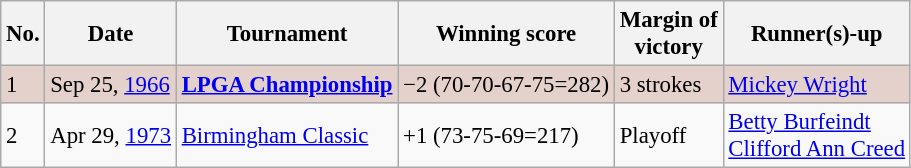<table class="wikitable" style="font-size:95%;">
<tr>
<th>No.</th>
<th>Date</th>
<th>Tournament</th>
<th>Winning score</th>
<th>Margin of<br>victory</th>
<th>Runner(s)-up</th>
</tr>
<tr style="background:#e5d1cb;">
<td>1</td>
<td>Sep 25, <a href='#'>1966</a></td>
<td><strong><a href='#'>LPGA Championship</a></strong></td>
<td>−2 (70-70-67-75=282)</td>
<td>3 strokes</td>
<td> <a href='#'>Mickey Wright</a></td>
</tr>
<tr>
<td>2</td>
<td>Apr 29, <a href='#'>1973</a></td>
<td><a href='#'>Birmingham Classic</a></td>
<td>+1 (73-75-69=217)</td>
<td>Playoff</td>
<td> <a href='#'>Betty Burfeindt</a><br> <a href='#'>Clifford Ann Creed</a></td>
</tr>
</table>
